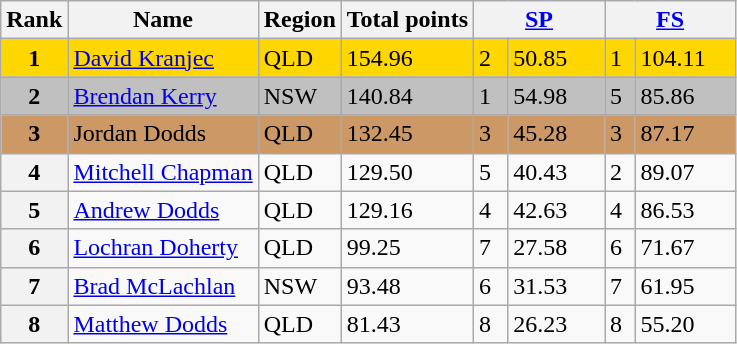<table class="wikitable sortable">
<tr>
<th>Rank</th>
<th>Name</th>
<th>Region</th>
<th>Total points</th>
<th colspan="2" width="80px"><a href='#'>SP</a></th>
<th colspan="2" width="80px"><a href='#'>FS</a></th>
</tr>
<tr bgcolor="gold">
<td align="center"><strong>1</strong></td>
<td><a href='#'>David Kranjec</a></td>
<td>QLD</td>
<td>154.96</td>
<td>2</td>
<td>50.85</td>
<td>1</td>
<td>104.11</td>
</tr>
<tr bgcolor="silver">
<td align="center"><strong>2</strong></td>
<td><a href='#'>Brendan Kerry</a></td>
<td>NSW</td>
<td>140.84</td>
<td>1</td>
<td>54.98</td>
<td>5</td>
<td>85.86</td>
</tr>
<tr bgcolor="cc9966">
<td align="center"><strong>3</strong></td>
<td>Jordan Dodds</td>
<td>QLD</td>
<td>132.45</td>
<td>3</td>
<td>45.28</td>
<td>3</td>
<td>87.17</td>
</tr>
<tr>
<th>4</th>
<td><a href='#'>Mitchell Chapman</a></td>
<td>QLD</td>
<td>129.50</td>
<td>5</td>
<td>40.43</td>
<td>2</td>
<td>89.07</td>
</tr>
<tr>
<th>5</th>
<td><a href='#'>Andrew Dodds</a></td>
<td>QLD</td>
<td>129.16</td>
<td>4</td>
<td>42.63</td>
<td>4</td>
<td>86.53</td>
</tr>
<tr>
<th>6</th>
<td><a href='#'>Lochran Doherty</a></td>
<td>QLD</td>
<td>99.25</td>
<td>7</td>
<td>27.58</td>
<td>6</td>
<td>71.67</td>
</tr>
<tr>
<th>7</th>
<td><a href='#'>Brad McLachlan</a></td>
<td>NSW</td>
<td>93.48</td>
<td>6</td>
<td>31.53</td>
<td>7</td>
<td>61.95</td>
</tr>
<tr>
<th>8</th>
<td><a href='#'>Matthew Dodds</a></td>
<td>QLD</td>
<td>81.43</td>
<td>8</td>
<td>26.23</td>
<td>8</td>
<td>55.20</td>
</tr>
</table>
